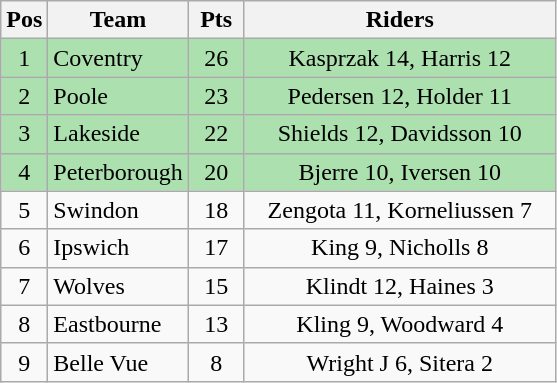<table class="wikitable">
<tr>
<th width=20>Pos</th>
<th width=80>Team</th>
<th width=30>Pts</th>
<th width=200>Riders</th>
</tr>
<tr align=center style="background:#ACE1AF;">
<td>1</td>
<td align=left>Coventry</td>
<td>26</td>
<td>Kasprzak 14, Harris 12</td>
</tr>
<tr align=center  style="background:#ACE1AF;">
<td>2</td>
<td align=left>Poole</td>
<td>23</td>
<td>Pedersen 12, Holder 11</td>
</tr>
<tr align=center style="background:#ACE1AF;">
<td>3</td>
<td align=left>Lakeside</td>
<td>22</td>
<td>Shields 12, Davidsson 10</td>
</tr>
<tr align=center style="background:#ACE1AF;">
<td>4</td>
<td align=left>Peterborough</td>
<td>20</td>
<td>Bjerre 10, Iversen 10</td>
</tr>
<tr align=center>
<td>5</td>
<td align=left>Swindon</td>
<td>18</td>
<td>Zengota 11, Korneliussen 7</td>
</tr>
<tr align=center>
<td>6</td>
<td align=left>Ipswich</td>
<td>17</td>
<td>King 9, Nicholls 8</td>
</tr>
<tr align=center>
<td>7</td>
<td align=left>Wolves</td>
<td>15</td>
<td>Klindt 12, Haines 3</td>
</tr>
<tr align=center>
<td>8</td>
<td align=left>Eastbourne</td>
<td>13</td>
<td>Kling 9, Woodward 4</td>
</tr>
<tr align=center>
<td>9</td>
<td align=left>Belle Vue</td>
<td>8</td>
<td>Wright J 6, Sitera 2</td>
</tr>
</table>
